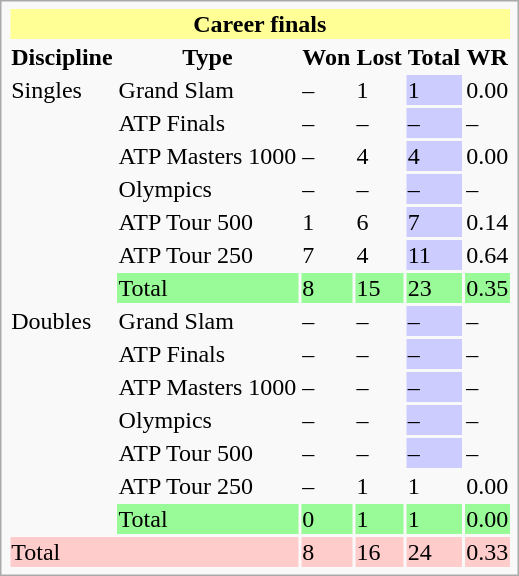<table class="infobox vcard vevent nowrap">
<tr style=background:#ffff96>
<th colspan=6>Career finals</th>
</tr>
<tr>
<th>Discipline</th>
<th>Type</th>
<th>Won</th>
<th>Lost</th>
<th>Total</th>
<th>WR</th>
</tr>
<tr>
<td rowspan=7>Singles</td>
<td>Grand Slam</td>
<td>–</td>
<td>1</td>
<td style=background:#ccccff>1</td>
<td>0.00</td>
</tr>
<tr>
<td>ATP Finals</td>
<td>–</td>
<td>–</td>
<td style=background:#ccccff>–</td>
<td>–</td>
</tr>
<tr>
<td>ATP Masters 1000</td>
<td>–</td>
<td>4</td>
<td style=background:#ccccff>4</td>
<td>0.00</td>
</tr>
<tr>
<td>Olympics</td>
<td>–</td>
<td>–</td>
<td style=background:#ccccff>–</td>
<td>–</td>
</tr>
<tr>
<td>ATP Tour 500</td>
<td>1</td>
<td>6</td>
<td style=background:#ccccff>7</td>
<td>0.14</td>
</tr>
<tr>
<td>ATP Tour 250</td>
<td>7</td>
<td>4</td>
<td style=background:#ccccff>11</td>
<td>0.64</td>
</tr>
<tr style=background:#98fb98>
<td>Total</td>
<td>8</td>
<td>15</td>
<td>23</td>
<td>0.35</td>
</tr>
<tr>
<td rowspan=7>Doubles</td>
<td>Grand Slam</td>
<td>–</td>
<td>–</td>
<td style=background:#ccccff>–</td>
<td>–</td>
</tr>
<tr>
<td>ATP Finals</td>
<td>–</td>
<td>–</td>
<td style=background:#ccccff>–</td>
<td>–</td>
</tr>
<tr>
<td>ATP Masters 1000</td>
<td>–</td>
<td>–</td>
<td style=background:#ccccff>–</td>
<td>–</td>
</tr>
<tr>
<td>Olympics</td>
<td>–</td>
<td>–</td>
<td style=background:#ccccff>–</td>
<td>–</td>
</tr>
<tr>
<td>ATP Tour 500</td>
<td>–</td>
<td>–</td>
<td style=background:#ccccff>–</td>
<td>–</td>
</tr>
<tr>
<td>ATP Tour 250</td>
<td>–</td>
<td>1</td>
<td style=background:#ccccffF>1</td>
<td>0.00</td>
</tr>
<tr style=background:#98fb98>
<td>Total</td>
<td>0</td>
<td>1</td>
<td>1</td>
<td>0.00</td>
</tr>
<tr style=background:#ffcccc>
<td colspan=2>Total</td>
<td>8</td>
<td>16</td>
<td>24</td>
<td>0.33</td>
</tr>
</table>
